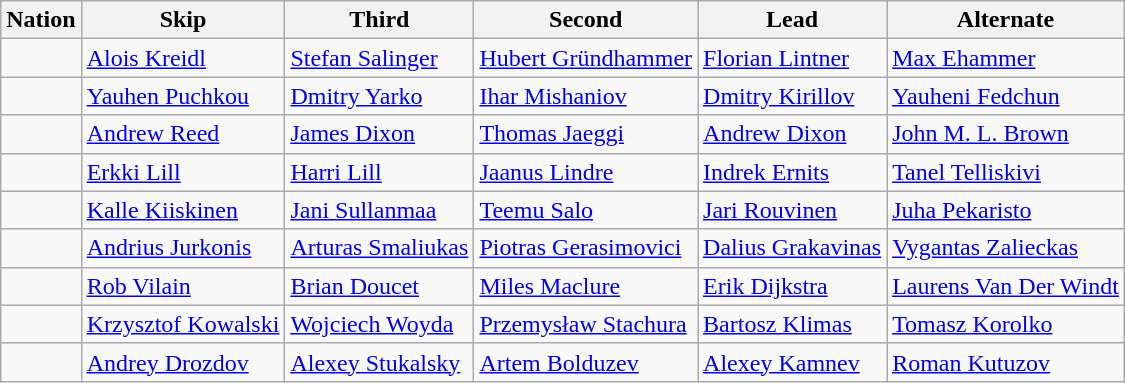<table class="wikitable">
<tr>
<th>Nation</th>
<th>Skip</th>
<th>Third</th>
<th>Second</th>
<th>Lead</th>
<th>Alternate</th>
</tr>
<tr>
<td></td>
<td><a href='#'>Alois Kreidl</a></td>
<td><a href='#'>Stefan Salinger</a></td>
<td><a href='#'>Hubert Gründhammer</a></td>
<td><a href='#'>Florian Lintner</a></td>
<td><a href='#'>Max Ehammer</a></td>
</tr>
<tr>
<td></td>
<td><a href='#'>Yauhen Puchkou</a></td>
<td><a href='#'>Dmitry Yarko</a></td>
<td><a href='#'>Ihar Mishaniov</a></td>
<td><a href='#'>Dmitry Kirillov</a></td>
<td><a href='#'>Yauheni Fedchun</a></td>
</tr>
<tr>
<td></td>
<td><a href='#'>Andrew Reed</a></td>
<td><a href='#'>James Dixon</a></td>
<td><a href='#'>Thomas Jaeggi</a></td>
<td><a href='#'>Andrew Dixon</a></td>
<td><a href='#'>John M. L. Brown</a></td>
</tr>
<tr>
<td></td>
<td><a href='#'>Erkki Lill</a></td>
<td><a href='#'>Harri Lill</a></td>
<td><a href='#'>Jaanus Lindre</a></td>
<td><a href='#'>Indrek Ernits</a></td>
<td><a href='#'>Tanel Telliskivi</a></td>
</tr>
<tr>
<td></td>
<td><a href='#'>Kalle Kiiskinen</a></td>
<td><a href='#'>Jani Sullanmaa</a></td>
<td><a href='#'>Teemu Salo</a></td>
<td><a href='#'>Jari Rouvinen</a></td>
<td><a href='#'>Juha Pekaristo</a></td>
</tr>
<tr>
<td></td>
<td><a href='#'>Andrius Jurkonis</a></td>
<td><a href='#'>Arturas Smaliukas</a></td>
<td><a href='#'>Piotras Gerasimovici</a></td>
<td><a href='#'>Dalius Grakavinas</a></td>
<td><a href='#'>Vygantas Zalieckas</a></td>
</tr>
<tr>
<td></td>
<td><a href='#'>Rob Vilain</a></td>
<td><a href='#'>Brian Doucet</a></td>
<td><a href='#'>Miles Maclure</a></td>
<td><a href='#'>Erik Dijkstra</a></td>
<td><a href='#'>Laurens Van Der Windt</a></td>
</tr>
<tr>
<td></td>
<td><a href='#'>Krzysztof Kowalski</a></td>
<td><a href='#'>Wojciech Woyda</a></td>
<td><a href='#'>Przemysław Stachura</a></td>
<td><a href='#'>Bartosz Klimas</a></td>
<td><a href='#'>Tomasz Korolko</a></td>
</tr>
<tr>
<td></td>
<td><a href='#'>Andrey Drozdov</a></td>
<td><a href='#'>Alexey Stukalsky</a></td>
<td><a href='#'>Artem Bolduzev</a></td>
<td><a href='#'>Alexey Kamnev</a></td>
<td><a href='#'>Roman Kutuzov</a></td>
</tr>
</table>
